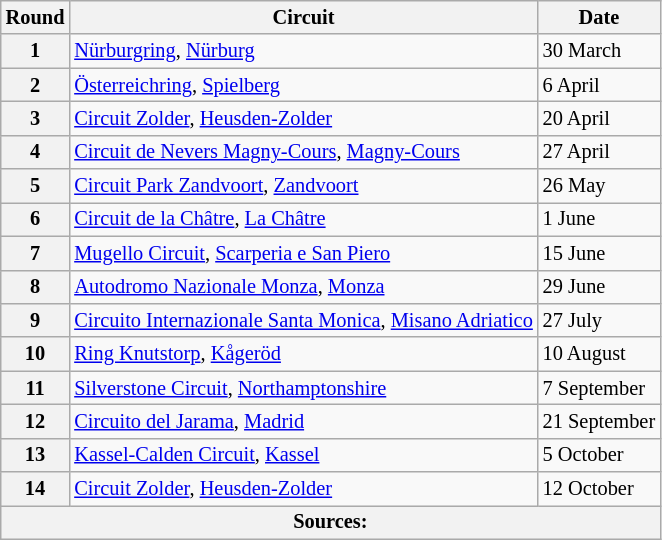<table class="wikitable" style="font-size: 85%;">
<tr>
<th colspan="2">Round</th>
<th>Circuit</th>
<th>Date</th>
</tr>
<tr>
<th colspan="2">1</th>
<td> <a href='#'>Nürburgring</a>, <a href='#'>Nürburg</a></td>
<td>30 March</td>
</tr>
<tr>
<th colspan="2">2</th>
<td> <a href='#'>Österreichring</a>, <a href='#'>Spielberg</a></td>
<td>6 April</td>
</tr>
<tr>
<th colspan="2">3</th>
<td> <a href='#'>Circuit Zolder</a>, <a href='#'>Heusden-Zolder</a></td>
<td>20 April</td>
</tr>
<tr>
<th colspan="2">4</th>
<td> <a href='#'>Circuit de Nevers Magny-Cours</a>, <a href='#'>Magny-Cours</a></td>
<td>27 April</td>
</tr>
<tr>
<th colspan="2">5</th>
<td> <a href='#'>Circuit Park Zandvoort</a>, <a href='#'>Zandvoort</a></td>
<td>26 May</td>
</tr>
<tr>
<th colspan="2">6</th>
<td> <a href='#'>Circuit de la Châtre</a>, <a href='#'>La Châtre</a></td>
<td>1 June</td>
</tr>
<tr>
<th colspan="2">7</th>
<td> <a href='#'>Mugello Circuit</a>, <a href='#'>Scarperia e San Piero</a></td>
<td>15 June</td>
</tr>
<tr>
<th colspan="2">8</th>
<td> <a href='#'>Autodromo Nazionale Monza</a>, <a href='#'>Monza</a></td>
<td>29 June</td>
</tr>
<tr>
<th colspan="2">9</th>
<td> <a href='#'>Circuito Internazionale Santa Monica</a>, <a href='#'>Misano Adriatico</a></td>
<td>27 July</td>
</tr>
<tr>
<th colspan="2">10</th>
<td> <a href='#'>Ring Knutstorp</a>, <a href='#'>Kågeröd</a></td>
<td>10 August</td>
</tr>
<tr>
<th colspan="2">11</th>
<td> <a href='#'>Silverstone Circuit</a>, <a href='#'>Northamptonshire</a></td>
<td>7 September</td>
</tr>
<tr>
<th colspan="2">12</th>
<td> <a href='#'>Circuito del Jarama</a>, <a href='#'>Madrid</a></td>
<td>21 September</td>
</tr>
<tr>
<th colspan="2">13</th>
<td> <a href='#'>Kassel-Calden Circuit</a>, <a href='#'>Kassel</a></td>
<td>5 October</td>
</tr>
<tr>
<th colspan="2">14</th>
<td> <a href='#'>Circuit Zolder</a>, <a href='#'>Heusden-Zolder</a></td>
<td>12 October</td>
</tr>
<tr>
<th colspan="4">Sources:</th>
</tr>
</table>
